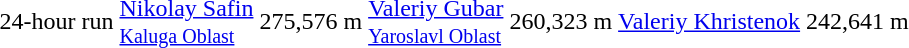<table>
<tr>
<td>24-hour run</td>
<td><a href='#'>Nikolay Safin</a><br><small><a href='#'>Kaluga Oblast</a></small></td>
<td>275,576 m</td>
<td><a href='#'>Valeriy Gubar</a><br><small><a href='#'>Yaroslavl Oblast</a></small></td>
<td>260,323 m</td>
<td><a href='#'>Valeriy Khristenok</a><br><small></small></td>
<td>242,641 m</td>
</tr>
</table>
